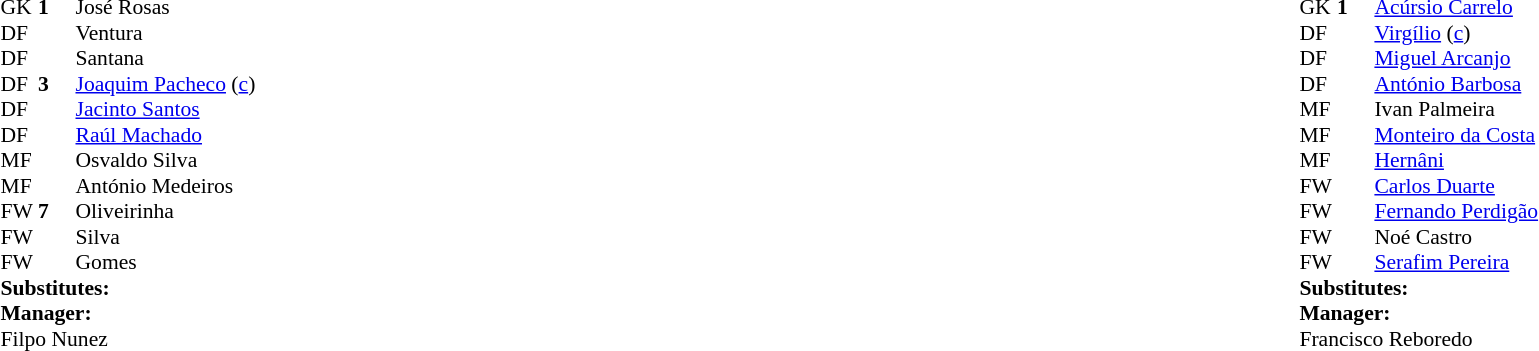<table width="100%">
<tr>
<td valign="top" width="50%"><br><table style="font-size: 90%" cellspacing="0" cellpadding="0">
<tr>
<td colspan="4"></td>
</tr>
<tr>
<th width=25></th>
<th width=25></th>
</tr>
<tr>
<td>GK</td>
<td><strong>1</strong></td>
<td> José Rosas</td>
</tr>
<tr>
<td>DF</td>
<td></td>
<td> Ventura</td>
</tr>
<tr>
<td>DF</td>
<td></td>
<td> Santana</td>
</tr>
<tr>
<td>DF</td>
<td><strong>3</strong></td>
<td> <a href='#'>Joaquim Pacheco</a> (<a href='#'>c</a>)</td>
</tr>
<tr>
<td>DF</td>
<td></td>
<td> <a href='#'>Jacinto Santos</a></td>
</tr>
<tr>
<td>DF</td>
<td></td>
<td> <a href='#'>Raúl Machado</a></td>
</tr>
<tr>
<td>MF</td>
<td></td>
<td> Osvaldo Silva</td>
</tr>
<tr>
<td>MF</td>
<td></td>
<td> António Medeiros</td>
</tr>
<tr>
<td>FW</td>
<td><strong>7</strong></td>
<td> Oliveirinha</td>
</tr>
<tr>
<td>FW</td>
<td></td>
<td> Silva</td>
</tr>
<tr>
<td>FW</td>
<td></td>
<td> Gomes</td>
</tr>
<tr>
<td colspan=3><strong>Substitutes:</strong></td>
</tr>
<tr>
<td colspan=3><strong>Manager:</strong></td>
</tr>
<tr>
<td colspan=4> Filpo Nunez</td>
</tr>
</table>
</td>
<td valign="top"></td>
<td valign="top" width="50%"><br><table style="font-size: 90%" cellspacing="0" cellpadding="0" align=center>
<tr>
<td colspan="4"></td>
</tr>
<tr>
<th width=25></th>
<th width=25></th>
</tr>
<tr>
<td>GK</td>
<td><strong>1</strong></td>
<td> <a href='#'>Acúrsio Carrelo</a></td>
</tr>
<tr>
<td>DF</td>
<td></td>
<td> <a href='#'>Virgílio</a> (<a href='#'>c</a>)</td>
</tr>
<tr>
<td>DF</td>
<td></td>
<td> <a href='#'>Miguel Arcanjo</a></td>
</tr>
<tr>
<td>DF</td>
<td></td>
<td> <a href='#'>António Barbosa</a></td>
</tr>
<tr>
<td>MF</td>
<td></td>
<td> Ivan Palmeira</td>
</tr>
<tr>
<td>MF</td>
<td></td>
<td> <a href='#'>Monteiro da Costa</a></td>
</tr>
<tr>
<td>MF</td>
<td></td>
<td> <a href='#'>Hernâni</a></td>
</tr>
<tr>
<td>FW</td>
<td></td>
<td> <a href='#'>Carlos Duarte</a></td>
</tr>
<tr>
<td>FW</td>
<td></td>
<td> <a href='#'>Fernando Perdigão</a></td>
</tr>
<tr>
<td>FW</td>
<td></td>
<td> Noé Castro</td>
</tr>
<tr>
<td>FW</td>
<td></td>
<td> <a href='#'>Serafim Pereira</a></td>
</tr>
<tr>
<td colspan=3><strong>Substitutes:</strong></td>
</tr>
<tr>
<td colspan=3><strong>Manager:</strong></td>
</tr>
<tr>
<td colspan=4> Francisco Reboredo</td>
</tr>
</table>
</td>
</tr>
</table>
